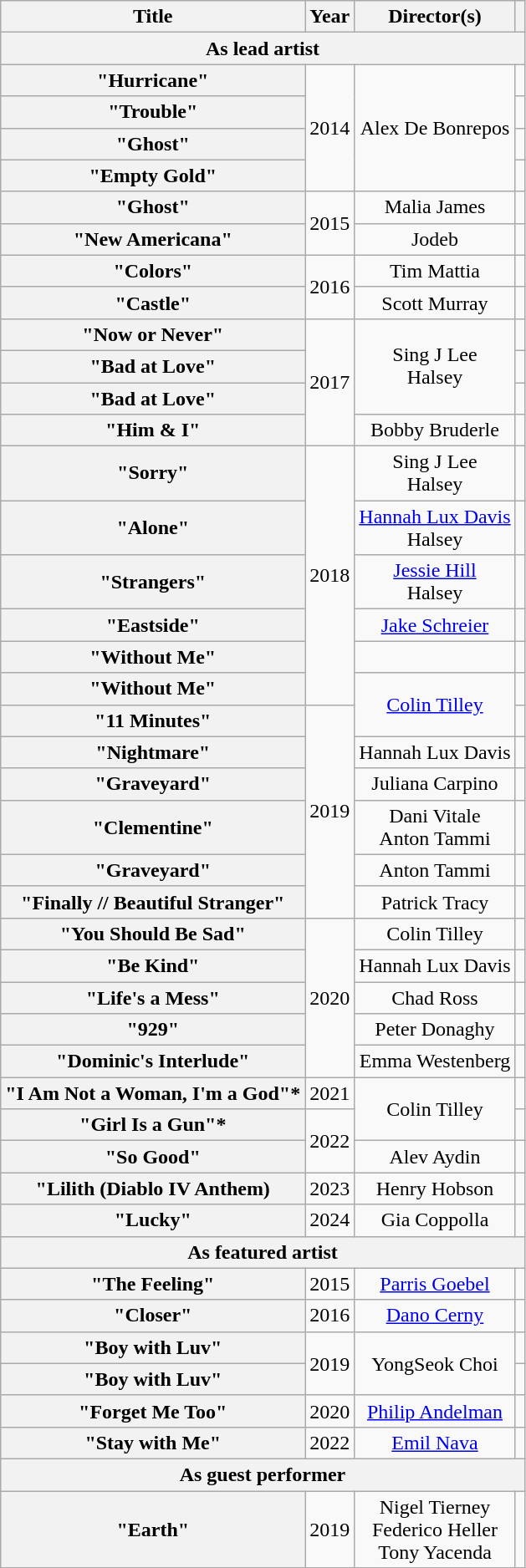<table class="wikitable plainrowheaders" style="text-align:center;">
<tr>
<th scope="col">Title</th>
<th scope="col">Year</th>
<th scope="col">Director(s)</th>
<th scope="col"></th>
</tr>
<tr>
<th scope="col" colspan="4">As lead artist</th>
</tr>
<tr>
<th scope="row">"Hurricane"</th>
<td rowspan="4">2014</td>
<td rowspan="4">Alex De Bonrepos</td>
<td></td>
</tr>
<tr>
<th scope="row">"Trouble" </th>
<td></td>
</tr>
<tr>
<th scope="row">"Ghost" </th>
<td></td>
</tr>
<tr>
<th scope="row">"Empty Gold" </th>
<td></td>
</tr>
<tr>
<th scope="row">"Ghost"</th>
<td rowspan="2">2015</td>
<td>Malia James</td>
<td></td>
</tr>
<tr>
<th scope="row">"New Americana"</th>
<td>Jodeb</td>
<td></td>
</tr>
<tr>
<th scope="row">"Colors"</th>
<td rowspan="2">2016</td>
<td>Tim Mattia</td>
<td></td>
</tr>
<tr>
<th scope="row">"Castle"</th>
<td>Scott Murray</td>
<td></td>
</tr>
<tr>
<th scope="row">"Now or Never"</th>
<td rowspan="4">2017</td>
<td rowspan="3">Sing J Lee <br>Halsey</td>
<td></td>
</tr>
<tr>
<th scope="row">"Bad at Love"</th>
<td></td>
</tr>
<tr>
<th scope="row">"Bad at Love" </th>
<td></td>
</tr>
<tr>
<th scope="row">"Him & I"<br></th>
<td>Bobby Bruderle</td>
<td></td>
</tr>
<tr>
<th scope="row">"Sorry"</th>
<td rowspan="6">2018</td>
<td>Sing J Lee <br>Halsey</td>
<td></td>
</tr>
<tr>
<th scope="row">"Alone"<br></th>
<td><a href='#'>Hannah Lux Davis</a> <br>Halsey</td>
<td></td>
</tr>
<tr>
<th scope="row">"Strangers"<br></th>
<td><a href='#'>Jessie Hill</a> <br>Halsey</td>
<td></td>
</tr>
<tr>
<th scope="row">"Eastside"<br></th>
<td><a href='#'>Jake Schreier</a></td>
<td></td>
</tr>
<tr>
<th scope="row">"Without Me" </th>
<td></td>
<td></td>
</tr>
<tr>
<th scope="row">"Without Me"</th>
<td rowspan="2"><a href='#'>Colin Tilley</a></td>
<td></td>
</tr>
<tr>
<th scope="row">"11 Minutes"<br></th>
<td rowspan="6">2019</td>
<td></td>
</tr>
<tr>
<th scope="row">"Nightmare"</th>
<td>Hannah Lux Davis</td>
<td></td>
</tr>
<tr>
<th scope="row">"Graveyard" </th>
<td>Juliana Carpino</td>
<td></td>
</tr>
<tr>
<th scope="row">"Clementine"</th>
<td>Dani Vitale <br>Anton Tammi</td>
<td></td>
</tr>
<tr>
<th scope="row">"Graveyard"</th>
<td>Anton Tammi</td>
<td></td>
</tr>
<tr>
<th scope="row">"Finally // Beautiful Stranger"</th>
<td>Patrick Tracy</td>
<td></td>
</tr>
<tr>
<th scope="row">"You Should Be Sad"</th>
<td rowspan="5">2020</td>
<td>Colin Tilley</td>
<td></td>
</tr>
<tr>
<th scope="row">"Be Kind" <br></th>
<td>Hannah Lux Davis</td>
<td></td>
</tr>
<tr>
<th scope="row">"Life's a Mess" </th>
<td>Chad Ross</td>
<td></td>
</tr>
<tr>
<th scope="row">"929"</th>
<td>Peter Donaghy</td>
<td></td>
</tr>
<tr>
<th scope="row">"Dominic's Interlude" <br></th>
<td>Emma Westenberg</td>
<td></td>
</tr>
<tr>
<th scope="row">"I Am Not a Woman, I'm a God"*</th>
<td>2021</td>
<td rowspan="2">Colin Tilley</td>
<td></td>
</tr>
<tr>
<th scope="row">"Girl Is a Gun"*</th>
<td rowspan="2">2022</td>
<td></td>
</tr>
<tr>
<th scope="row">"So Good"</th>
<td>Alev Aydin</td>
<td></td>
</tr>
<tr>
<th scope="row">"Lilith (Diablo IV Anthem)<br></th>
<td>2023</td>
<td>Henry Hobson</td>
<td></td>
</tr>
<tr>
<th scope="row">"Lucky"</th>
<td>2024</td>
<td>Gia Coppolla</td>
<td></td>
</tr>
<tr>
<th scope="col" colspan="4">As featured artist</th>
</tr>
<tr>
<th scope="row">"The Feeling"<br></th>
<td>2015</td>
<td><a href='#'>Parris Goebel</a></td>
<td></td>
</tr>
<tr>
<th scope="row">"Closer"<br></th>
<td>2016</td>
<td><a href='#'>Dano Cerny</a></td>
<td></td>
</tr>
<tr>
<th scope="row">"Boy with Luv" </th>
<td rowspan="2">2019</td>
<td rowspan="2">YongSeok Choi</td>
<td></td>
</tr>
<tr>
<th scope="row">"Boy with Luv" </th>
<td></td>
</tr>
<tr>
<th scope="row">"Forget Me Too"<br></th>
<td>2020</td>
<td><a href='#'>Philip Andelman</a></td>
<td></td>
</tr>
<tr>
<th scope="row">"Stay with Me"<br></th>
<td>2022</td>
<td><a href='#'>Emil Nava</a></td>
<td></td>
</tr>
<tr>
<th scope="col" colspan="4">As guest performer</th>
</tr>
<tr>
<th scope="row">"Earth" </th>
<td>2019</td>
<td>Nigel Tierney <br>Federico Heller <br>Tony Yacenda</td>
<td></td>
</tr>
</table>
